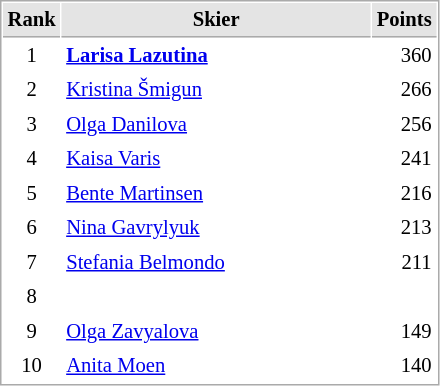<table cellspacing="1" cellpadding="3" style="border:1px solid #AAAAAA;font-size:86%">
<tr style="background-color: #E4E4E4;">
<th style="border-bottom:1px solid #AAAAAA" width=10>Rank</th>
<th style="border-bottom:1px solid #AAAAAA" width=200>Skier</th>
<th style="border-bottom:1px solid #AAAAAA" width=20 align=right>Points</th>
</tr>
<tr>
<td align=center>1</td>
<td> <strong><a href='#'>Larisa Lazutina</a></strong></td>
<td align=right>360</td>
</tr>
<tr>
<td align=center>2</td>
<td> <a href='#'>Kristina Šmigun</a></td>
<td align=right>266</td>
</tr>
<tr>
<td align=center>3</td>
<td> <a href='#'>Olga Danilova</a></td>
<td align=right>256</td>
</tr>
<tr>
<td align=center>4</td>
<td> <a href='#'>Kaisa Varis</a></td>
<td align=right>241</td>
</tr>
<tr>
<td align=center>5</td>
<td> <a href='#'>Bente Martinsen</a></td>
<td align=right>216</td>
</tr>
<tr>
<td align=center>6</td>
<td> <a href='#'>Nina Gavrylyuk</a></td>
<td align=right>213</td>
</tr>
<tr>
<td align=center>7</td>
<td> <a href='#'>Stefania Belmondo</a></td>
<td align=right>211</td>
</tr>
<tr>
<td align=center>8</td>
<td></td>
<td></td>
</tr>
<tr>
<td align=center>9</td>
<td> <a href='#'>Olga Zavyalova</a></td>
<td align=right>149</td>
</tr>
<tr>
<td align=center>10</td>
<td> <a href='#'>Anita Moen</a></td>
<td align=right>140</td>
</tr>
</table>
